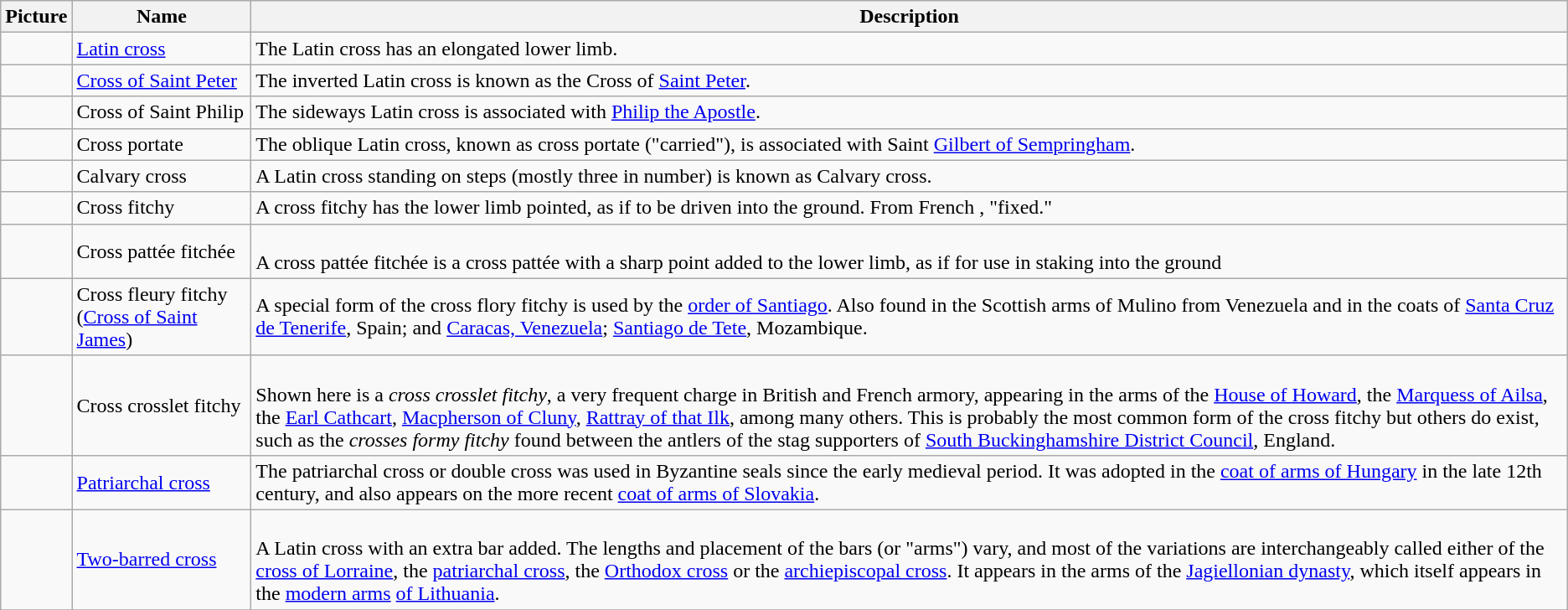<table class="wikitable">
<tr>
<th>Picture</th>
<th>Name</th>
<th>Description</th>
</tr>
<tr>
<td style="text-align:center;"></td>
<td><a href='#'>Latin cross</a></td>
<td>The Latin cross has an elongated lower limb. <br></td>
</tr>
<tr>
<td style="text-align:center;"></td>
<td><a href='#'>Cross of Saint Peter</a></td>
<td>The inverted Latin cross is known as the Cross of <a href='#'>Saint Peter</a>. <br></td>
</tr>
<tr>
<td style="text-align:center;"></td>
<td>Cross of Saint Philip</td>
<td>The sideways Latin cross is associated with <a href='#'>Philip the Apostle</a>.</td>
</tr>
<tr>
<td style="text-align:center;"></td>
<td>Cross portate</td>
<td>The oblique Latin cross, known as cross portate ("carried"), is associated with Saint <a href='#'>Gilbert of Sempringham</a>.</td>
</tr>
<tr>
<td style="text-align:center;"></td>
<td>Calvary cross</td>
<td>A Latin cross standing on steps (mostly three in number) is known as Calvary cross. <br> </td>
</tr>
<tr>
<td style="text-align:center;"></td>
<td>Cross fitchy</td>
<td>A cross fitchy has the lower limb pointed, as if to be driven into the ground. From French , "fixed."</td>
</tr>
<tr>
<td style="text-align:center;"><br></td>
<td>Cross pattée fitchée</td>
<td><br>A cross pattée fitchée is a cross pattée with a sharp point added to the lower limb, as if for use in staking into the ground</td>
</tr>
<tr>
<td style="text-align:center;"></td>
<td>Cross fleury fitchy (<a href='#'>Cross of Saint James</a>)</td>
<td>A special form of the cross flory fitchy is used by the <a href='#'>order of Santiago</a>. Also found in the Scottish arms of Mulino from Venezuela and in the coats of <a href='#'>Santa Cruz de Tenerife</a>, Spain; and <a href='#'>Caracas, Venezuela</a>; <a href='#'>Santiago de Tete</a>, Mozambique.</td>
</tr>
<tr>
<td style="text-align:center;"></td>
<td>Cross crosslet fitchy</td>
<td><br>Shown here is a <em>cross crosslet fitchy</em>, a very frequent charge in British and French armory, appearing in the arms of the <a href='#'>House of Howard</a>, the <a href='#'>Marquess of Ailsa</a>, the <a href='#'>Earl Cathcart</a>, <a href='#'>Macpherson of Cluny</a>, <a href='#'>Rattray of that Ilk</a>, among many others.
This is probably the most common form of the cross fitchy but others do exist, such as the <em>crosses formy fitchy</em> found between the antlers of the stag supporters of <a href='#'>South Buckinghamshire District Council</a>, England.</td>
</tr>
<tr>
<td style="text-align:center;"></td>
<td><a href='#'>Patriarchal cross</a></td>
<td>The patriarchal cross or double cross was used in Byzantine seals since the early medieval period. It was adopted in the <a href='#'>coat of arms of Hungary</a> in the late 12th century, and also appears on the more recent <a href='#'>coat of arms of Slovakia</a>.</td>
</tr>
<tr>
<td style="text-align:center;"></td>
<td><a href='#'>Two-barred cross</a></td>
<td><br>A Latin cross with an extra bar added. The lengths and placement of the bars (or "arms") vary, and most of the variations are interchangeably called either of the <a href='#'>cross of Lorraine</a>, the <a href='#'>patriarchal cross</a>, the <a href='#'>Orthodox cross</a> or the <a href='#'>archiepiscopal cross</a>. It appears in the arms of the <a href='#'>Jagiellonian dynasty</a>, which itself appears in the <a href='#'>modern arms</a> <a href='#'>of Lithuania</a>.</td>
</tr>
<tr>
</tr>
</table>
